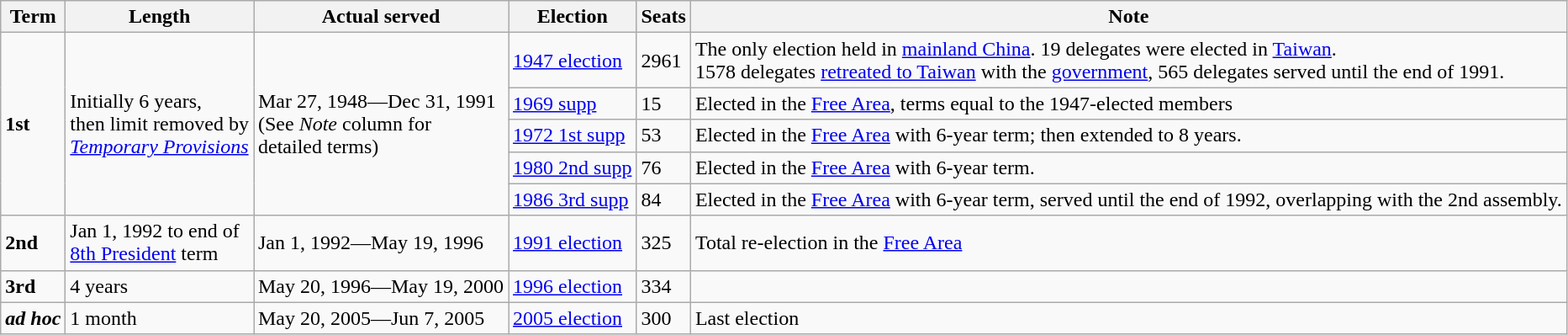<table class=wikitable>
<tr>
<th>Term</th>
<th>Length</th>
<th>Actual served</th>
<th>Election</th>
<th>Seats</th>
<th>Note</th>
</tr>
<tr>
<td rowspan=5><strong>1st</strong></td>
<td rowspan=5>Initially 6 years,<br>then limit removed by<br><em><a href='#'>Temporary Provisions</a></em></td>
<td rowspan=5>Mar 27, 1948—Dec 31, 1991<br>(See <em>Note</em> column for<br>detailed terms)</td>
<td><a href='#'>1947 election</a></td>
<td>2961</td>
<td>The only election held in <a href='#'>mainland China</a>. 19 delegates were elected in <a href='#'>Taiwan</a>.<br>1578 delegates <a href='#'>retreated to Taiwan</a> with the <a href='#'>government</a>, 565 delegates served until the end of 1991.</td>
</tr>
<tr>
<td><a href='#'>1969 supp</a></td>
<td>15</td>
<td>Elected in the <a href='#'>Free Area</a>, terms equal to the 1947-elected members</td>
</tr>
<tr>
<td><a href='#'>1972 1st supp</a></td>
<td>53</td>
<td>Elected in the <a href='#'>Free Area</a> with 6-year term; then extended to 8 years.</td>
</tr>
<tr>
<td><a href='#'>1980 2nd supp</a></td>
<td>76</td>
<td>Elected in the <a href='#'>Free Area</a> with 6-year term.</td>
</tr>
<tr>
<td><a href='#'>1986 3rd supp</a></td>
<td>84</td>
<td>Elected in the <a href='#'>Free Area</a> with 6-year term, served until the end of 1992, overlapping with the 2nd assembly.</td>
</tr>
<tr>
<td><strong>2nd</strong></td>
<td>Jan 1, 1992 to end of<br><a href='#'>8th President</a> term</td>
<td>Jan 1, 1992—May 19, 1996</td>
<td><a href='#'>1991 election</a></td>
<td>325</td>
<td>Total re-election in the <a href='#'>Free Area</a></td>
</tr>
<tr>
<td><strong>3rd</strong></td>
<td>4 years</td>
<td>May 20, 1996—May 19, 2000</td>
<td><a href='#'>1996 election</a></td>
<td>334</td>
<td></td>
</tr>
<tr>
<td><strong><em>ad hoc</em></strong></td>
<td>1 month</td>
<td>May 20, 2005—Jun 7, 2005</td>
<td><a href='#'>2005 election</a></td>
<td>300</td>
<td>Last election</td>
</tr>
</table>
